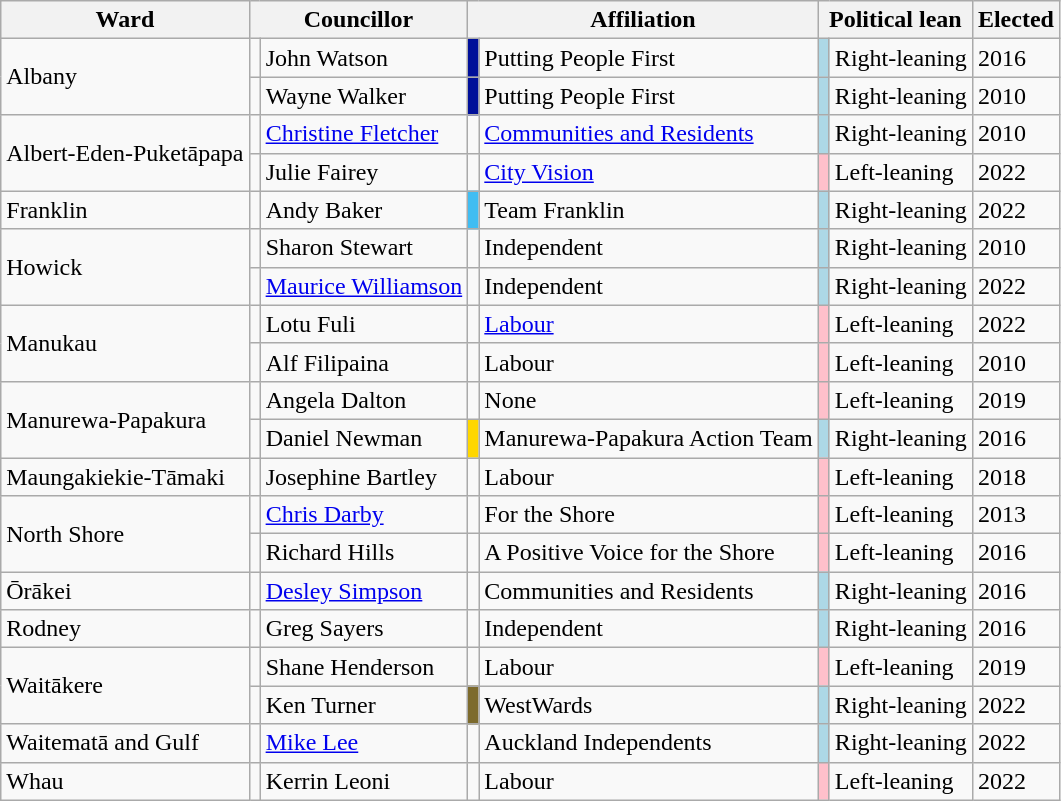<table class="wikitable">
<tr>
<th>Ward</th>
<th colspan="2">Councillor</th>
<th colspan="2">Affiliation</th>
<th colspan="2">Political lean</th>
<th>Elected</th>
</tr>
<tr>
<td rowspan="2">Albany</td>
<td></td>
<td>John Watson</td>
<td style="background-color:#000f99"></td>
<td>Putting People First</td>
<td style="background-color:lightblue"></td>
<td>Right-leaning</td>
<td>2016</td>
</tr>
<tr>
<td></td>
<td>Wayne Walker</td>
<td style="background-color:#000f99"></td>
<td>Putting People First</td>
<td style="background-color:lightblue"></td>
<td>Right-leaning</td>
<td>2010</td>
</tr>
<tr>
<td rowspan="2">Albert-Eden-Puketāpapa</td>
<td></td>
<td><a href='#'>Christine Fletcher</a></td>
<td></td>
<td><a href='#'>Communities and Residents</a></td>
<td style="background-color:lightblue"></td>
<td>Right-leaning</td>
<td>2010</td>
</tr>
<tr>
<td></td>
<td>Julie Fairey</td>
<td></td>
<td><a href='#'>City Vision</a></td>
<td style="background-color:pink"></td>
<td>Left-leaning</td>
<td>2022</td>
</tr>
<tr>
<td>Franklin</td>
<td></td>
<td>Andy Baker</td>
<td style="background-color:#40bdf2"></td>
<td>Team Franklin</td>
<td style="background-color:lightblue"></td>
<td>Right-leaning</td>
<td>2022</td>
</tr>
<tr>
<td rowspan="2">Howick</td>
<td></td>
<td>Sharon Stewart</td>
<td></td>
<td>Independent</td>
<td style="background-color:lightblue"></td>
<td>Right-leaning</td>
<td>2010</td>
</tr>
<tr>
<td></td>
<td><a href='#'>Maurice Williamson</a></td>
<td></td>
<td>Independent</td>
<td style="background-color:lightblue"></td>
<td>Right-leaning</td>
<td>2022</td>
</tr>
<tr>
<td rowspan="2">Manukau</td>
<td></td>
<td>Lotu Fuli</td>
<td></td>
<td><a href='#'>Labour</a></td>
<td style="background-color:pink"></td>
<td>Left-leaning</td>
<td>2022</td>
</tr>
<tr>
<td></td>
<td>Alf Filipaina</td>
<td></td>
<td>Labour</td>
<td style="background-color:pink"></td>
<td>Left-leaning</td>
<td>2010</td>
</tr>
<tr>
<td rowspan="2">Manurewa-Papakura</td>
<td></td>
<td>Angela Dalton</td>
<td></td>
<td>None</td>
<td style="background-color:pink"></td>
<td>Left-leaning</td>
<td>2019</td>
</tr>
<tr>
<td></td>
<td>Daniel Newman</td>
<td style="background-color:gold"></td>
<td>Manurewa-Papakura Action Team</td>
<td style="background-color:lightblue"></td>
<td>Right-leaning</td>
<td>2016</td>
</tr>
<tr>
<td>Maungakiekie-Tāmaki</td>
<td></td>
<td>Josephine Bartley</td>
<td></td>
<td>Labour</td>
<td style="background-color:pink"></td>
<td>Left-leaning</td>
<td>2018</td>
</tr>
<tr>
<td rowspan="2">North Shore</td>
<td></td>
<td><a href='#'>Chris Darby</a></td>
<td></td>
<td>For the Shore</td>
<td style="background-color:pink"></td>
<td>Left-leaning</td>
<td>2013</td>
</tr>
<tr>
<td></td>
<td>Richard Hills</td>
<td></td>
<td>A Positive Voice for the Shore</td>
<td style="background-color:pink"></td>
<td>Left-leaning</td>
<td>2016</td>
</tr>
<tr>
<td>Ōrākei</td>
<td></td>
<td><a href='#'>Desley Simpson</a></td>
<td></td>
<td>Communities and Residents</td>
<td style="background-color:lightblue"></td>
<td>Right-leaning</td>
<td>2016</td>
</tr>
<tr>
<td>Rodney</td>
<td></td>
<td>Greg Sayers</td>
<td></td>
<td>Independent</td>
<td style="background-color:lightblue"></td>
<td>Right-leaning</td>
<td>2016</td>
</tr>
<tr>
<td rowspan="2">Waitākere</td>
<td></td>
<td>Shane Henderson</td>
<td></td>
<td>Labour</td>
<td style="background-color:pink"></td>
<td>Left-leaning</td>
<td>2019</td>
</tr>
<tr>
<td></td>
<td>Ken Turner</td>
<td style="background-color:#7d6b2d"></td>
<td>WestWards</td>
<td style="background-color:lightblue"></td>
<td>Right-leaning</td>
<td>2022</td>
</tr>
<tr>
<td>Waitematā and Gulf</td>
<td></td>
<td><a href='#'>Mike Lee</a></td>
<td></td>
<td>Auckland Independents</td>
<td style="background-color:lightblue"></td>
<td>Right-leaning</td>
<td>2022</td>
</tr>
<tr>
<td>Whau</td>
<td></td>
<td>Kerrin Leoni</td>
<td></td>
<td>Labour</td>
<td style="background-color:pink"></td>
<td>Left-leaning</td>
<td>2022</td>
</tr>
</table>
